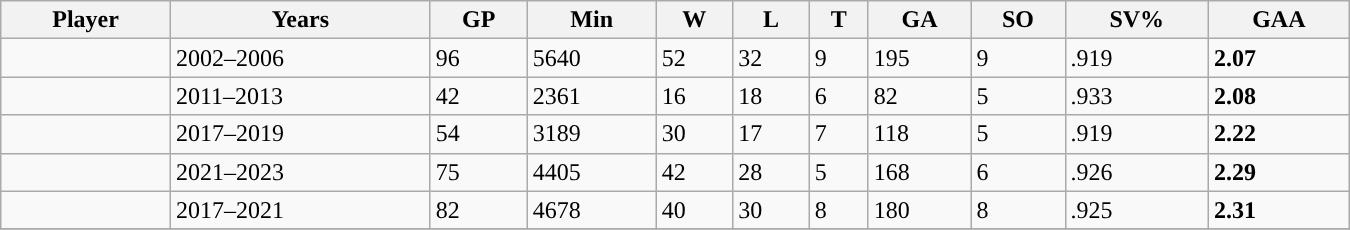<table class="wikitable sortable" width = 900>
<tr>
<th>Player</th>
<th>Years</th>
<th>GP</th>
<th>Min</th>
<th>W</th>
<th>L</th>
<th>T</th>
<th>GA</th>
<th>SO</th>
<th>SV%</th>
<th>GAA</th>
</tr>
<tr>
<td></td>
<td>2002–2006</td>
<td>96</td>
<td>5640</td>
<td>52</td>
<td>32</td>
<td>9</td>
<td>195</td>
<td>9</td>
<td>.919</td>
<td><strong>2.07</strong></td>
</tr>
<tr>
<td></td>
<td>2011–2013</td>
<td>42</td>
<td>2361</td>
<td>16</td>
<td>18</td>
<td>6</td>
<td>82</td>
<td>5</td>
<td>.933</td>
<td><strong>2.08</strong></td>
</tr>
<tr>
<td></td>
<td>2017–2019</td>
<td>54</td>
<td>3189</td>
<td>30</td>
<td>17</td>
<td>7</td>
<td>118</td>
<td>5</td>
<td>.919</td>
<td><strong>2.22</strong></td>
</tr>
<tr>
<td></td>
<td>2021–2023</td>
<td>75</td>
<td>4405</td>
<td>42</td>
<td>28</td>
<td>5</td>
<td>168</td>
<td>6</td>
<td>.926</td>
<td><strong>2.29</strong></td>
</tr>
<tr>
<td></td>
<td>2017–2021</td>
<td>82</td>
<td>4678</td>
<td>40</td>
<td>30</td>
<td>8</td>
<td>180</td>
<td>8</td>
<td>.925</td>
<td><strong>2.31</strong></td>
</tr>
<tr>
</tr>
</table>
